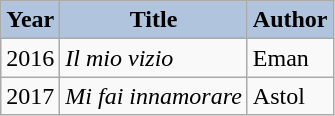<table class="wikitable">
<tr>
<th style="background: #B0C4DE;">Year</th>
<th style="background: #B0C4DE;">Title</th>
<th style="background: #B0C4DE;">Author</th>
</tr>
<tr>
<td>2016</td>
<td><em>Il mio vizio</em></td>
<td>Eman</td>
</tr>
<tr>
<td>2017</td>
<td><em>Mi fai innamorare</em></td>
<td>Astol</td>
</tr>
</table>
